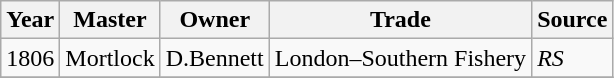<table class=" wikitable">
<tr>
<th>Year</th>
<th>Master</th>
<th>Owner</th>
<th>Trade</th>
<th>Source</th>
</tr>
<tr>
<td>1806</td>
<td>Mortlock</td>
<td>D.Bennett</td>
<td>London–Southern Fishery</td>
<td><em>RS</em></td>
</tr>
<tr>
</tr>
</table>
